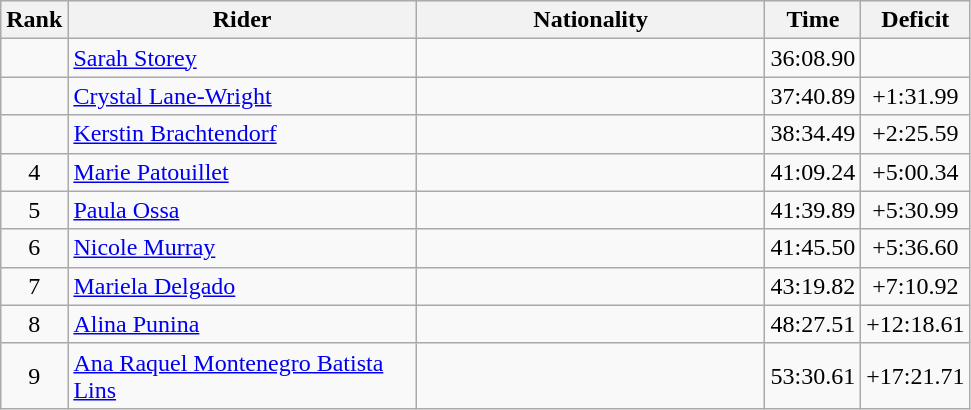<table class="wikitable sortable" style="text-align:center">
<tr style="background:#efefef;">
<th width="30">Rank</th>
<th width="225">Rider</th>
<th width="225">Nationality</th>
<th width="55">Time</th>
<th width="55">Deficit</th>
</tr>
<tr>
<td></td>
<td align="left"><a href='#'>Sarah Storey</a></td>
<td align="left"></td>
<td>36:08.90</td>
<td></td>
</tr>
<tr>
<td></td>
<td align="left"><a href='#'>Crystal Lane-Wright</a></td>
<td align="left"></td>
<td>37:40.89</td>
<td>+1:31.99</td>
</tr>
<tr>
<td></td>
<td align="left"><a href='#'>Kerstin Brachtendorf</a></td>
<td align="left"></td>
<td>38:34.49</td>
<td>+2:25.59</td>
</tr>
<tr>
<td>4</td>
<td align="left"><a href='#'>Marie Patouillet</a></td>
<td align="left"></td>
<td>41:09.24</td>
<td>+5:00.34</td>
</tr>
<tr>
<td>5</td>
<td align="left"><a href='#'>Paula Ossa</a></td>
<td align="left"></td>
<td>41:39.89</td>
<td>+5:30.99</td>
</tr>
<tr>
<td>6</td>
<td align="left"><a href='#'>Nicole Murray</a></td>
<td align="left"></td>
<td>41:45.50</td>
<td>+5:36.60</td>
</tr>
<tr>
<td>7</td>
<td align="left"><a href='#'>Mariela Delgado</a></td>
<td align="left"></td>
<td>43:19.82</td>
<td>+7:10.92</td>
</tr>
<tr>
<td>8</td>
<td align="left"><a href='#'>Alina Punina</a></td>
<td align="left"></td>
<td>48:27.51</td>
<td>+12:18.61</td>
</tr>
<tr>
<td>9</td>
<td align="left"><a href='#'>Ana Raquel Montenegro Batista Lins</a></td>
<td align="left"></td>
<td>53:30.61</td>
<td>+17:21.71</td>
</tr>
</table>
